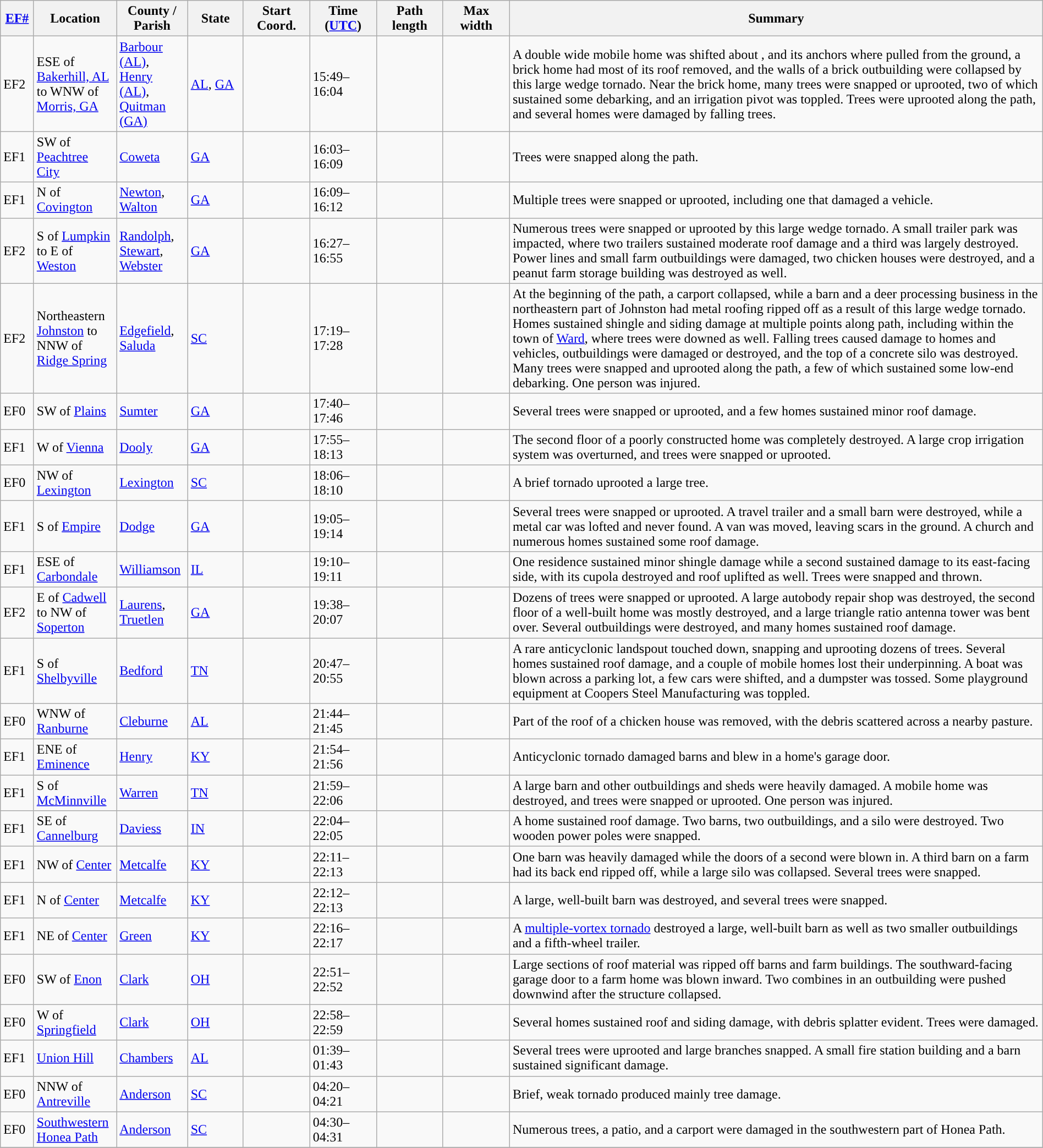<table class="wikitable sortable" style="width:100%;">
<tr>
<th scope="col"  style="width:3%; text-align:center;"><a href='#'>EF#</a></th>
<th scope="col"  style="width:7%; text-align:center;" class="unsortable">Location</th>
<th scope="col"  style="width:6%; text-align:center;" class="unsortable">County / Parish</th>
<th scope="col"  style="width:5%; text-align:center;">State</th>
<th scope="col"  style="width:6%; text-align:center;">Start Coord.</th>
<th scope="col"  style="width:6%; text-align:center;">Time (<a href='#'>UTC</a>)</th>
<th scope="col"  style="width:6%; text-align:center;">Path length</th>
<th scope="col"  style="width:6%; text-align:center;">Max width</th>
<th scope="col" class="unsortable" style="width:48%; text-align:center;">Summary</th>
</tr>
<tr>
<td>EF2</td>
<td>ESE of <a href='#'>Bakerhill, AL</a> to WNW of <a href='#'>Morris, GA</a></td>
<td><a href='#'>Barbour (AL)</a>, <a href='#'>Henry (AL)</a>, <a href='#'>Quitman (GA)</a></td>
<td><a href='#'>AL</a>, <a href='#'>GA</a></td>
<td></td>
<td>15:49–16:04</td>
<td></td>
<td></td>
<td>A double wide mobile home was shifted about , and its anchors where pulled from the ground, a brick home had most of its roof removed, and the walls of a brick outbuilding were collapsed by this large wedge tornado. Near the brick home, many trees were snapped or uprooted, two of which sustained some debarking, and an irrigation pivot was toppled. Trees were uprooted along the path, and several homes were damaged by falling trees.</td>
</tr>
<tr>
<td>EF1</td>
<td>SW of <a href='#'>Peachtree City</a></td>
<td><a href='#'>Coweta</a></td>
<td><a href='#'>GA</a></td>
<td></td>
<td>16:03–16:09</td>
<td></td>
<td></td>
<td>Trees were snapped along the path.</td>
</tr>
<tr>
<td>EF1</td>
<td>N of <a href='#'>Covington</a></td>
<td><a href='#'>Newton</a>, <a href='#'>Walton</a></td>
<td><a href='#'>GA</a></td>
<td></td>
<td>16:09–16:12</td>
<td></td>
<td></td>
<td>Multiple trees were snapped or uprooted, including one that damaged a vehicle.</td>
</tr>
<tr>
<td>EF2</td>
<td>S of <a href='#'>Lumpkin</a> to E of <a href='#'>Weston</a></td>
<td><a href='#'>Randolph</a>, <a href='#'>Stewart</a>, <a href='#'>Webster</a></td>
<td><a href='#'>GA</a></td>
<td></td>
<td>16:27–16:55</td>
<td></td>
<td></td>
<td>Numerous trees were snapped or uprooted by this large wedge tornado. A small trailer park was impacted, where two trailers sustained moderate roof damage and a third was largely destroyed. Power lines and small farm outbuildings were damaged, two chicken houses were destroyed, and a peanut farm storage building was destroyed as well.<br></td>
</tr>
<tr>
<td>EF2</td>
<td>Northeastern <a href='#'>Johnston</a> to NNW of <a href='#'>Ridge Spring</a></td>
<td><a href='#'>Edgefield</a>, <a href='#'>Saluda</a></td>
<td><a href='#'>SC</a></td>
<td></td>
<td>17:19–17:28</td>
<td></td>
<td></td>
<td>At the beginning of the path, a carport collapsed, while a barn and a deer processing business in the northeastern part of Johnston had metal roofing ripped off as a result of this large wedge tornado. Homes sustained shingle and siding damage at multiple points along path, including within the town of <a href='#'>Ward</a>, where trees were downed as well. Falling trees caused damage to homes and vehicles, outbuildings were damaged or destroyed, and the top of a concrete silo was destroyed. Many trees were snapped and uprooted along the path, a few of which sustained some low-end debarking. One person was injured.</td>
</tr>
<tr>
<td>EF0</td>
<td>SW of <a href='#'>Plains</a></td>
<td><a href='#'>Sumter</a></td>
<td><a href='#'>GA</a></td>
<td></td>
<td>17:40–17:46</td>
<td></td>
<td></td>
<td>Several trees were snapped or uprooted, and a few homes sustained minor roof damage.</td>
</tr>
<tr>
<td>EF1</td>
<td>W of <a href='#'>Vienna</a></td>
<td><a href='#'>Dooly</a></td>
<td><a href='#'>GA</a></td>
<td></td>
<td>17:55–18:13</td>
<td></td>
<td></td>
<td>The second floor of a poorly constructed home was completely destroyed. A large crop irrigation system was overturned, and trees were snapped or uprooted.</td>
</tr>
<tr>
<td>EF0</td>
<td>NW of <a href='#'>Lexington</a></td>
<td><a href='#'>Lexington</a></td>
<td><a href='#'>SC</a></td>
<td></td>
<td>18:06–18:10</td>
<td></td>
<td></td>
<td>A brief tornado uprooted a large tree.</td>
</tr>
<tr>
<td>EF1</td>
<td>S of <a href='#'>Empire</a></td>
<td><a href='#'>Dodge</a></td>
<td><a href='#'>GA</a></td>
<td></td>
<td>19:05–19:14</td>
<td></td>
<td></td>
<td>Several trees were snapped or uprooted. A travel trailer and a small barn were destroyed, while a metal car was lofted and never found. A van was moved, leaving scars in the ground. A church and numerous homes sustained some roof damage.</td>
</tr>
<tr>
<td>EF1</td>
<td>ESE of <a href='#'>Carbondale</a></td>
<td><a href='#'>Williamson</a></td>
<td><a href='#'>IL</a></td>
<td></td>
<td>19:10–19:11</td>
<td></td>
<td></td>
<td>One residence sustained minor shingle damage while a second sustained damage to its east-facing side, with its cupola destroyed and roof uplifted as well. Trees were snapped and thrown.</td>
</tr>
<tr>
<td>EF2</td>
<td>E of <a href='#'>Cadwell</a> to NW of <a href='#'>Soperton</a></td>
<td><a href='#'>Laurens</a>, <a href='#'>Truetlen</a></td>
<td><a href='#'>GA</a></td>
<td></td>
<td>19:38–20:07</td>
<td></td>
<td></td>
<td>Dozens of trees were snapped or uprooted. A large autobody repair shop was destroyed, the second floor of a well-built home was mostly destroyed, and a large triangle ratio antenna tower was bent over. Several outbuildings were destroyed, and many homes sustained roof damage.</td>
</tr>
<tr>
<td>EF1</td>
<td>S of <a href='#'>Shelbyville</a></td>
<td><a href='#'>Bedford</a></td>
<td><a href='#'>TN</a></td>
<td></td>
<td>20:47–20:55</td>
<td></td>
<td></td>
<td>A rare anticyclonic landspout touched down, snapping and uprooting dozens of trees. Several homes sustained roof damage, and a couple of mobile homes lost their underpinning. A boat was blown across a parking lot, a few cars were shifted, and a dumpster was tossed. Some playground equipment at Coopers Steel Manufacturing was toppled.</td>
</tr>
<tr>
<td>EF0</td>
<td>WNW of <a href='#'>Ranburne</a></td>
<td><a href='#'>Cleburne</a></td>
<td><a href='#'>AL</a></td>
<td></td>
<td>21:44–21:45</td>
<td></td>
<td></td>
<td>Part of the roof of a chicken house was removed, with the debris scattered across a nearby pasture.</td>
</tr>
<tr>
<td>EF1</td>
<td>ENE of <a href='#'>Eminence</a></td>
<td><a href='#'>Henry</a></td>
<td><a href='#'>KY</a></td>
<td></td>
<td>21:54–21:56</td>
<td></td>
<td></td>
<td>Anticyclonic tornado damaged barns and blew in a home's garage door.</td>
</tr>
<tr>
<td>EF1</td>
<td>S of <a href='#'>McMinnville</a></td>
<td><a href='#'>Warren</a></td>
<td><a href='#'>TN</a></td>
<td></td>
<td>21:59–22:06</td>
<td></td>
<td></td>
<td>A large barn and other outbuildings and sheds were heavily damaged. A mobile home was destroyed, and trees were snapped or uprooted. One person was injured.</td>
</tr>
<tr>
<td>EF1</td>
<td>SE of <a href='#'>Cannelburg</a></td>
<td><a href='#'>Daviess</a></td>
<td><a href='#'>IN</a></td>
<td></td>
<td>22:04–22:05</td>
<td></td>
<td></td>
<td>A home sustained roof damage. Two barns, two outbuildings, and a silo were destroyed. Two wooden power poles were snapped.</td>
</tr>
<tr>
<td>EF1</td>
<td>NW of <a href='#'>Center</a></td>
<td><a href='#'>Metcalfe</a></td>
<td><a href='#'>KY</a></td>
<td></td>
<td>22:11–22:13</td>
<td></td>
<td></td>
<td>One barn was heavily damaged while the doors of a second were blown in. A third barn on a farm had its back end ripped off, while a large silo was collapsed. Several trees were snapped.</td>
</tr>
<tr>
<td>EF1</td>
<td>N of <a href='#'>Center</a></td>
<td><a href='#'>Metcalfe</a></td>
<td><a href='#'>KY</a></td>
<td></td>
<td>22:12–22:13</td>
<td></td>
<td></td>
<td>A large, well-built barn was destroyed, and several trees were snapped.</td>
</tr>
<tr>
<td>EF1</td>
<td>NE of <a href='#'>Center</a></td>
<td><a href='#'>Green</a></td>
<td><a href='#'>KY</a></td>
<td></td>
<td>22:16–22:17</td>
<td></td>
<td></td>
<td>A <a href='#'>multiple-vortex tornado</a> destroyed a large, well-built barn as well as two smaller outbuildings and a fifth-wheel trailer.</td>
</tr>
<tr>
<td>EF0</td>
<td>SW of <a href='#'>Enon</a></td>
<td><a href='#'>Clark</a></td>
<td><a href='#'>OH</a></td>
<td></td>
<td>22:51–22:52</td>
<td></td>
<td></td>
<td>Large sections of roof material was ripped off barns and farm buildings. The southward-facing garage door to a farm home was blown inward. Two combines in an outbuilding were pushed downwind after the structure collapsed.</td>
</tr>
<tr>
<td>EF0</td>
<td>W of <a href='#'>Springfield</a></td>
<td><a href='#'>Clark</a></td>
<td><a href='#'>OH</a></td>
<td></td>
<td>22:58–22:59</td>
<td></td>
<td></td>
<td>Several homes sustained roof and siding damage, with debris splatter evident. Trees were damaged.</td>
</tr>
<tr>
<td>EF1</td>
<td><a href='#'>Union Hill</a></td>
<td><a href='#'>Chambers</a></td>
<td><a href='#'>AL</a></td>
<td></td>
<td>01:39–01:43</td>
<td></td>
<td></td>
<td>Several trees were uprooted and large branches snapped. A small fire station building and a barn sustained significant damage.</td>
</tr>
<tr>
<td>EF0</td>
<td>NNW of <a href='#'>Antreville</a></td>
<td><a href='#'>Anderson</a></td>
<td><a href='#'>SC</a></td>
<td></td>
<td>04:20–04:21</td>
<td></td>
<td></td>
<td>Brief, weak tornado produced mainly tree damage.</td>
</tr>
<tr>
<td>EF0</td>
<td><a href='#'>Southwestern Honea Path</a></td>
<td><a href='#'>Anderson</a></td>
<td><a href='#'>SC</a></td>
<td></td>
<td>04:30–04:31</td>
<td></td>
<td></td>
<td>Numerous trees, a patio, and a carport were damaged in the southwestern part of Honea Path.</td>
</tr>
<tr>
</tr>
</table>
